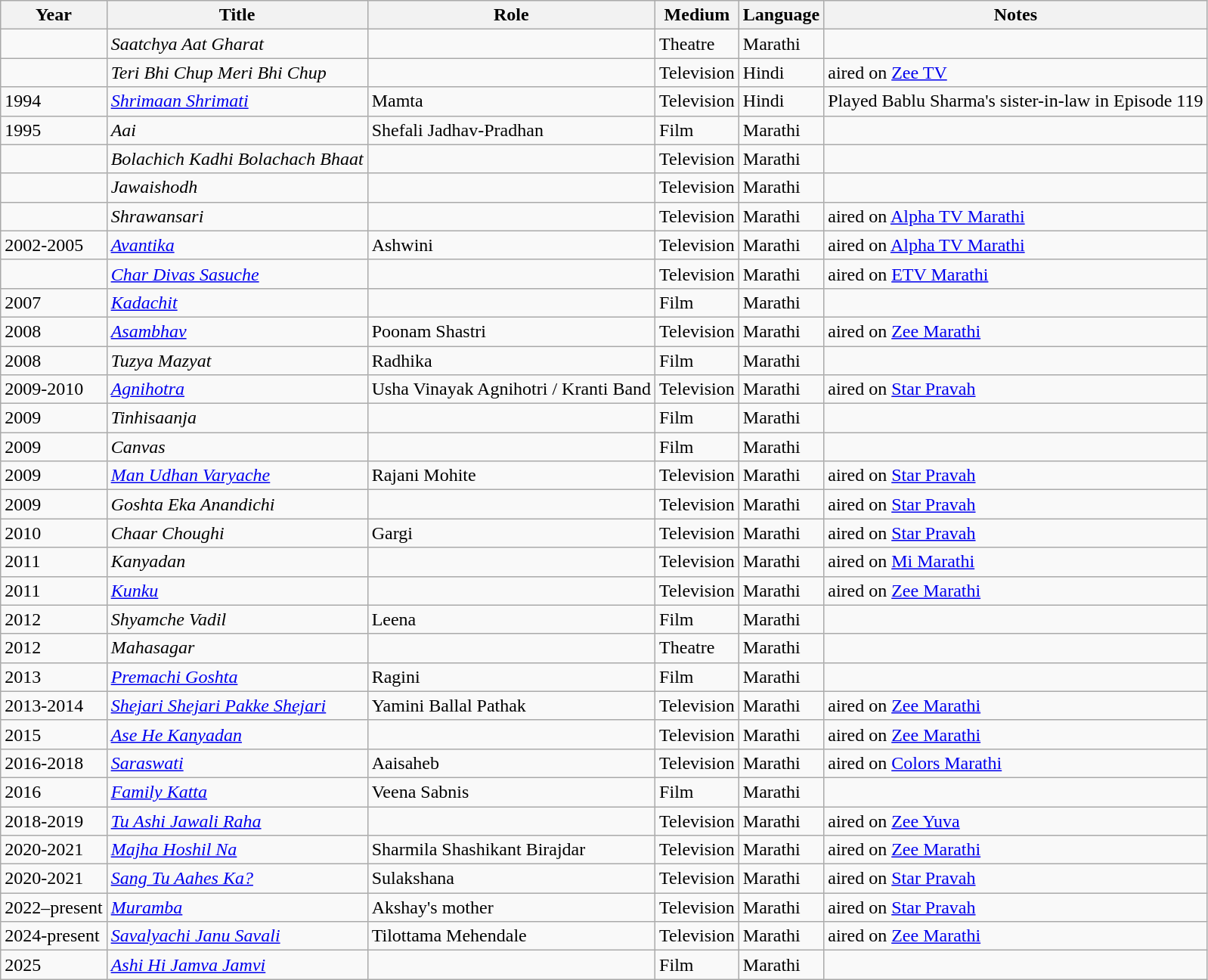<table class="wikitable sortable">
<tr>
<th>Year</th>
<th>Title</th>
<th>Role</th>
<th>Medium</th>
<th>Language</th>
<th>Notes</th>
</tr>
<tr>
<td></td>
<td><em>Saatchya Aat Gharat</em></td>
<td></td>
<td>Theatre</td>
<td>Marathi</td>
<td></td>
</tr>
<tr>
<td></td>
<td><em>Teri Bhi Chup Meri Bhi Chup</em></td>
<td></td>
<td>Television</td>
<td>Hindi</td>
<td>aired on <a href='#'>Zee TV</a></td>
</tr>
<tr>
<td>1994</td>
<td><em><a href='#'>Shrimaan Shrimati</a></em></td>
<td>Mamta</td>
<td>Television</td>
<td>Hindi</td>
<td>Played Bablu Sharma's sister-in-law in Episode 119</td>
</tr>
<tr>
<td>1995</td>
<td><em>Aai</em></td>
<td>Shefali Jadhav-Pradhan</td>
<td>Film</td>
<td>Marathi</td>
<td></td>
</tr>
<tr>
<td></td>
<td><em>Bolachich Kadhi Bolachach Bhaat</em></td>
<td></td>
<td>Television</td>
<td>Marathi</td>
<td></td>
</tr>
<tr>
<td></td>
<td><em>Jawaishodh</em></td>
<td></td>
<td>Television</td>
<td>Marathi</td>
<td></td>
</tr>
<tr>
<td></td>
<td><em>Shrawansari</em></td>
<td></td>
<td>Television</td>
<td>Marathi</td>
<td>aired on <a href='#'>Alpha TV Marathi</a></td>
</tr>
<tr>
<td>2002-2005</td>
<td><em><a href='#'>Avantika</a></em></td>
<td>Ashwini</td>
<td>Television</td>
<td>Marathi</td>
<td>aired on <a href='#'>Alpha TV Marathi</a></td>
</tr>
<tr>
<td></td>
<td><em><a href='#'>Char Divas Sasuche</a></em></td>
<td></td>
<td>Television</td>
<td>Marathi</td>
<td>aired on <a href='#'>ETV Marathi</a></td>
</tr>
<tr>
<td>2007</td>
<td><em><a href='#'>Kadachit</a></em></td>
<td></td>
<td>Film</td>
<td>Marathi</td>
<td></td>
</tr>
<tr>
<td>2008</td>
<td><em><a href='#'>Asambhav</a></em></td>
<td>Poonam Shastri</td>
<td>Television</td>
<td>Marathi</td>
<td>aired on <a href='#'>Zee Marathi</a></td>
</tr>
<tr>
<td>2008</td>
<td><em>Tuzya Mazyat</em></td>
<td>Radhika</td>
<td>Film</td>
<td>Marathi</td>
<td></td>
</tr>
<tr>
<td>2009-2010</td>
<td><em><a href='#'>Agnihotra</a></em></td>
<td>Usha Vinayak Agnihotri / Kranti Band</td>
<td>Television</td>
<td>Marathi</td>
<td>aired on <a href='#'>Star Pravah</a></td>
</tr>
<tr>
<td>2009</td>
<td><em>Tinhisaanja</em></td>
<td></td>
<td>Film</td>
<td>Marathi</td>
<td></td>
</tr>
<tr>
<td>2009</td>
<td><em>Canvas</em></td>
<td></td>
<td>Film</td>
<td>Marathi</td>
<td></td>
</tr>
<tr>
<td>2009</td>
<td><em><a href='#'>Man Udhan Varyache</a></em></td>
<td>Rajani Mohite</td>
<td>Television</td>
<td>Marathi</td>
<td>aired on <a href='#'>Star Pravah</a></td>
</tr>
<tr>
<td>2009</td>
<td><em>Goshta Eka Anandichi</em></td>
<td></td>
<td>Television</td>
<td>Marathi</td>
<td>aired on <a href='#'>Star Pravah</a></td>
</tr>
<tr>
<td>2010</td>
<td><em>Chaar Choughi</em></td>
<td>Gargi</td>
<td>Television</td>
<td>Marathi</td>
<td>aired on <a href='#'>Star Pravah</a></td>
</tr>
<tr>
<td>2011</td>
<td><em>Kanyadan</em></td>
<td></td>
<td>Television</td>
<td>Marathi</td>
<td>aired on <a href='#'>Mi Marathi</a></td>
</tr>
<tr>
<td>2011</td>
<td><em><a href='#'>Kunku</a></em></td>
<td></td>
<td>Television</td>
<td>Marathi</td>
<td>aired on <a href='#'>Zee Marathi</a></td>
</tr>
<tr>
<td>2012</td>
<td><em>Shyamche Vadil</em></td>
<td>Leena</td>
<td>Film</td>
<td>Marathi</td>
<td></td>
</tr>
<tr>
<td>2012</td>
<td><em>Mahasagar</em></td>
<td></td>
<td>Theatre</td>
<td>Marathi</td>
<td></td>
</tr>
<tr>
<td>2013</td>
<td><em><a href='#'>Premachi Goshta</a></em></td>
<td>Ragini</td>
<td>Film</td>
<td>Marathi</td>
<td></td>
</tr>
<tr>
<td>2013-2014</td>
<td><em><a href='#'>Shejari Shejari Pakke Shejari</a></em></td>
<td>Yamini Ballal Pathak</td>
<td>Television</td>
<td>Marathi</td>
<td>aired on <a href='#'>Zee Marathi</a></td>
</tr>
<tr>
<td>2015</td>
<td><em><a href='#'>Ase He Kanyadan</a></em></td>
<td></td>
<td>Television</td>
<td>Marathi</td>
<td>aired on <a href='#'>Zee Marathi</a></td>
</tr>
<tr>
<td>2016-2018</td>
<td><em><a href='#'>Saraswati</a></em></td>
<td>Aaisaheb</td>
<td>Television</td>
<td>Marathi</td>
<td>aired on <a href='#'>Colors Marathi</a></td>
</tr>
<tr>
<td>2016</td>
<td><a href='#'><em>Family Katta</em></a></td>
<td>Veena Sabnis</td>
<td>Film</td>
<td>Marathi</td>
<td></td>
</tr>
<tr>
<td>2018-2019</td>
<td><em><a href='#'>Tu Ashi Jawali Raha</a></em></td>
<td></td>
<td>Television</td>
<td>Marathi</td>
<td>aired on <a href='#'>Zee Yuva</a></td>
</tr>
<tr>
<td>2020-2021</td>
<td><em><a href='#'>Majha Hoshil Na</a></em></td>
<td>Sharmila Shashikant Birajdar</td>
<td>Television</td>
<td>Marathi</td>
<td>aired on <a href='#'>Zee Marathi</a></td>
</tr>
<tr>
<td>2020-2021</td>
<td><em><a href='#'>Sang Tu Aahes Ka?</a></em></td>
<td>Sulakshana</td>
<td>Television</td>
<td>Marathi</td>
<td>aired on <a href='#'>Star Pravah</a></td>
</tr>
<tr>
<td>2022–present</td>
<td><em><a href='#'>Muramba</a></em></td>
<td>Akshay's mother</td>
<td>Television</td>
<td>Marathi</td>
<td>aired on <a href='#'>Star Pravah</a></td>
</tr>
<tr>
<td>2024-present</td>
<td><em><a href='#'>Savalyachi Janu Savali</a></em></td>
<td>Tilottama Mehendale</td>
<td>Television</td>
<td>Marathi</td>
<td>aired on <a href='#'>Zee Marathi</a></td>
</tr>
<tr>
<td>2025</td>
<td><a href='#'><em>Ashi Hi Jamva Jamvi</em></a></td>
<td></td>
<td>Film</td>
<td>Marathi</td>
<td></td>
</tr>
</table>
